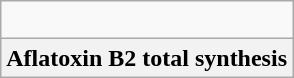<table class="wikitable">
<tr align="center">
<td><br></td>
</tr>
<tr align="center">
<th>Aflatoxin B2 total synthesis</th>
</tr>
</table>
